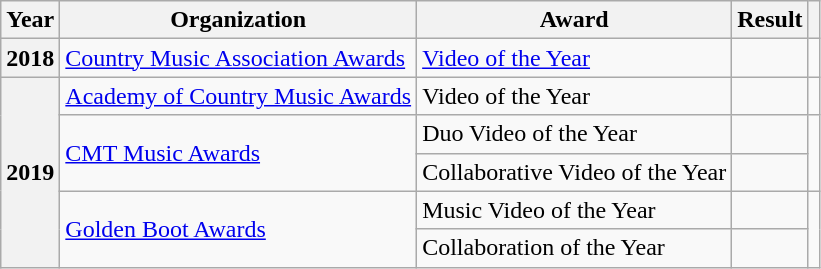<table class="wikitable plainrowheaders">
<tr>
<th>Year</th>
<th>Organization</th>
<th>Award</th>
<th>Result</th>
<th></th>
</tr>
<tr>
<th scope="row">2018</th>
<td><a href='#'>Country Music Association Awards</a></td>
<td><a href='#'>Video of the Year</a></td>
<td></td>
<td style="text-align:center;"></td>
</tr>
<tr>
<th scope="row" rowspan="5">2019</th>
<td><a href='#'>Academy of Country Music Awards</a></td>
<td>Video of the Year</td>
<td></td>
<td style="text-align:center;"></td>
</tr>
<tr>
<td rowspan="2"><a href='#'>CMT Music Awards</a></td>
<td>Duo Video of the Year</td>
<td></td>
<td rowspan="2" style="text-align:center;"></td>
</tr>
<tr>
<td>Collaborative Video of the Year</td>
<td></td>
</tr>
<tr>
<td rowspan="2"><a href='#'>Golden Boot Awards</a></td>
<td>Music Video of the Year</td>
<td></td>
<td rowspan="2" style="text-align:center;"></td>
</tr>
<tr>
<td>Collaboration of the Year</td>
<td></td>
</tr>
</table>
